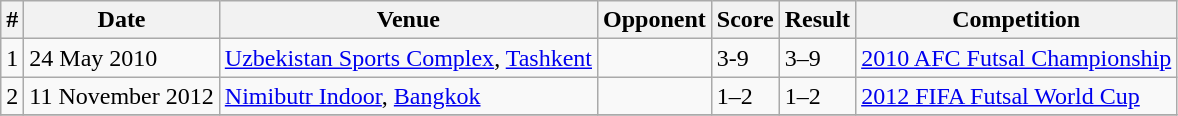<table class="wikitable">
<tr>
<th>#</th>
<th>Date</th>
<th>Venue</th>
<th>Opponent</th>
<th>Score</th>
<th>Result</th>
<th>Competition</th>
</tr>
<tr>
<td>1</td>
<td>24 May 2010</td>
<td> <a href='#'>Uzbekistan Sports Complex</a>, <a href='#'>Tashkent</a></td>
<td></td>
<td>3-9</td>
<td>3–9</td>
<td><a href='#'>2010 AFC Futsal Championship</a></td>
</tr>
<tr>
<td>2</td>
<td>11 November 2012</td>
<td> <a href='#'>Nimibutr Indoor</a>, <a href='#'>Bangkok</a></td>
<td></td>
<td>1–2</td>
<td>1–2</td>
<td><a href='#'>2012 FIFA Futsal World Cup</a></td>
</tr>
<tr>
</tr>
</table>
